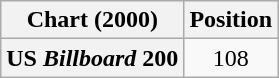<table class="wikitable plainrowheaders" style="text-align:center">
<tr>
<th scope="col">Chart (2000)</th>
<th scope="col">Position</th>
</tr>
<tr>
<th scope="row">US <em>Billboard</em> 200</th>
<td>108</td>
</tr>
</table>
